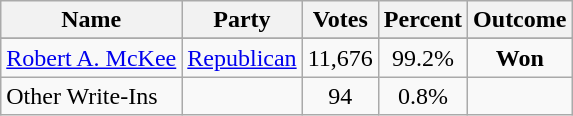<table class=wikitable style="text-align:center">
<tr>
<th>Name</th>
<th>Party</th>
<th>Votes</th>
<th>Percent</th>
<th>Outcome</th>
</tr>
<tr>
</tr>
<tr>
<td align=left><a href='#'>Robert A. McKee</a></td>
<td><a href='#'>Republican</a></td>
<td>11,676</td>
<td>99.2%</td>
<td><strong>Won</strong></td>
</tr>
<tr>
<td align=left>Other Write-Ins</td>
<td></td>
<td>94</td>
<td>0.8%</td>
<td></td>
</tr>
</table>
